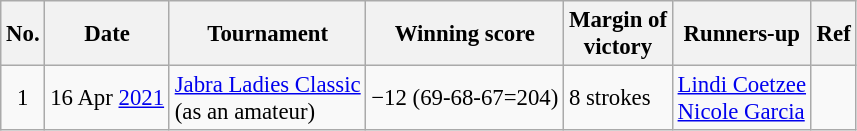<table class="wikitable" style="font-size:95%;">
<tr>
<th>No.</th>
<th>Date</th>
<th>Tournament</th>
<th>Winning score</th>
<th>Margin of<br>victory</th>
<th>Runners-up</th>
<th>Ref</th>
</tr>
<tr>
<td align=center>1</td>
<td>16 Apr <a href='#'>2021</a></td>
<td><a href='#'>Jabra Ladies Classic</a><br>(as an amateur)</td>
<td>−12 (69-68-67=204)</td>
<td>8 strokes</td>
<td> <a href='#'>Lindi Coetzee</a><br> <a href='#'>Nicole Garcia</a></td>
<td></td>
</tr>
</table>
